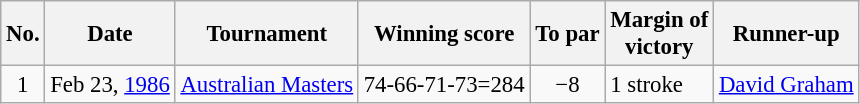<table class="wikitable" style="font-size:95%;">
<tr>
<th>No.</th>
<th>Date</th>
<th>Tournament</th>
<th>Winning score</th>
<th>To par</th>
<th>Margin of<br>victory</th>
<th>Runner-up</th>
</tr>
<tr>
<td align=center>1</td>
<td align=right>Feb 23, <a href='#'>1986</a></td>
<td><a href='#'>Australian Masters</a></td>
<td>74-66-71-73=284</td>
<td align=center>−8</td>
<td>1 stroke</td>
<td> <a href='#'>David Graham</a></td>
</tr>
</table>
